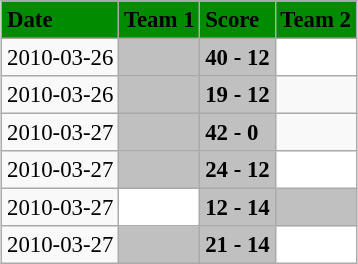<table class="wikitable" style="margin:0.5em auto; font-size:95%">
<tr bgcolor="#008B00">
<td><strong>Date</strong></td>
<td><strong>Team 1</strong></td>
<td><strong>Score</strong></td>
<td><strong>Team 2</strong></td>
</tr>
<tr>
<td>2010-03-26</td>
<td bgcolor="silver"></td>
<td bgcolor="silver"><strong>40 - 12</strong></td>
<td bgcolor="white"></td>
</tr>
<tr>
<td>2010-03-26</td>
<td bgcolor="silver"></td>
<td bgcolor="silver"><strong>19 - 12</strong></td>
<td></td>
</tr>
<tr>
<td>2010-03-27</td>
<td bgcolor="silver"></td>
<td bgcolor="silver"><strong>42 - 0  </strong></td>
<td></td>
</tr>
<tr>
<td>2010-03-27</td>
<td bgcolor="silver"></td>
<td bgcolor="silver"><strong> 24 - 12  </strong></td>
<td bgcolor="white"></td>
</tr>
<tr>
<td>2010-03-27</td>
<td bgcolor="white"></td>
<td bgcolor="silver"><strong> 12 - 14 </strong></td>
<td bgcolor="silver"></td>
</tr>
<tr>
<td>2010-03-27</td>
<td bgcolor="silver"></td>
<td bgcolor="silver"><strong> 21 - 14  </strong></td>
<td bgcolor="white"></td>
</tr>
</table>
